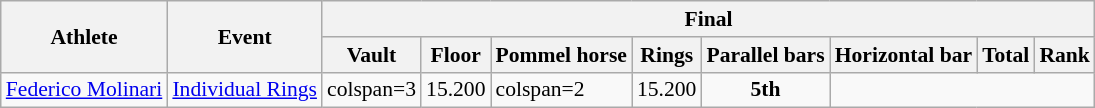<table class="wikitable" style="font-size:90%">
<tr>
<th rowspan="2">Athlete</th>
<th rowspan="2">Event</th>
<th colspan = "8">Final</th>
</tr>
<tr>
<th>Vault</th>
<th>Floor</th>
<th>Pommel horse</th>
<th>Rings</th>
<th>Parallel bars</th>
<th>Horizontal bar</th>
<th>Total</th>
<th>Rank</th>
</tr>
<tr>
<td><a href='#'>Federico Molinari</a></td>
<td><a href='#'>Individual Rings</a></td>
<td>colspan=3 </td>
<td align=center>15.200</td>
<td>colspan=2 </td>
<td align=center>15.200</td>
<td align=center><strong>5th</strong></td>
</tr>
</table>
